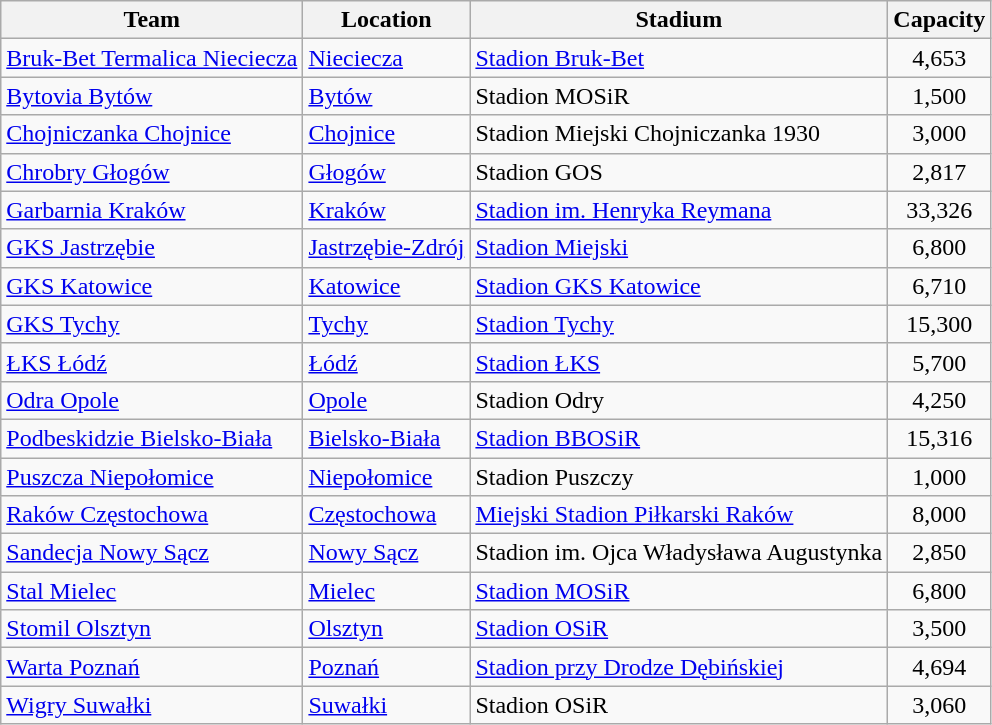<table class="wikitable sortable">
<tr>
<th>Team</th>
<th>Location</th>
<th>Stadium</th>
<th>Capacity</th>
</tr>
<tr>
<td><a href='#'>Bruk-Bet Termalica Nieciecza</a></td>
<td><a href='#'>Nieciecza</a></td>
<td><a href='#'>Stadion Bruk-Bet</a></td>
<td style="text-align:center;">4,653</td>
</tr>
<tr>
<td><a href='#'>Bytovia Bytów</a></td>
<td><a href='#'>Bytów</a></td>
<td>Stadion MOSiR</td>
<td style="text-align:center;">1,500</td>
</tr>
<tr>
<td><a href='#'>Chojniczanka Chojnice</a></td>
<td><a href='#'>Chojnice</a></td>
<td>Stadion Miejski Chojniczanka 1930</td>
<td style="text-align:center;">3,000</td>
</tr>
<tr>
<td><a href='#'>Chrobry Głogów</a></td>
<td><a href='#'>Głogów</a></td>
<td>Stadion GOS</td>
<td style="text-align:center;">2,817</td>
</tr>
<tr>
<td><a href='#'>Garbarnia Kraków</a></td>
<td><a href='#'>Kraków</a></td>
<td><a href='#'>Stadion im. Henryka Reymana</a></td>
<td style="text-align:center;">33,326</td>
</tr>
<tr>
<td><a href='#'>GKS Jastrzębie</a></td>
<td><a href='#'>Jastrzębie-Zdrój</a></td>
<td><a href='#'>Stadion Miejski</a></td>
<td style="text-align:center;">6,800</td>
</tr>
<tr>
<td><a href='#'>GKS Katowice</a></td>
<td><a href='#'>Katowice</a></td>
<td><a href='#'>Stadion GKS Katowice</a></td>
<td style="text-align:center;">6,710</td>
</tr>
<tr>
<td><a href='#'>GKS Tychy</a></td>
<td><a href='#'>Tychy</a></td>
<td><a href='#'>Stadion Tychy</a></td>
<td style="text-align:center;">15,300</td>
</tr>
<tr>
<td><a href='#'>ŁKS Łódź</a></td>
<td><a href='#'>Łódź</a></td>
<td><a href='#'>Stadion ŁKS</a></td>
<td style="text-align:center;">5,700</td>
</tr>
<tr>
<td><a href='#'>Odra Opole</a></td>
<td><a href='#'>Opole</a></td>
<td>Stadion Odry</td>
<td style="text-align:center;">4,250</td>
</tr>
<tr>
<td><a href='#'>Podbeskidzie Bielsko-Biała</a></td>
<td><a href='#'>Bielsko-Biała</a></td>
<td><a href='#'>Stadion BBOSiR</a></td>
<td style="text-align:center;">15,316</td>
</tr>
<tr>
<td><a href='#'>Puszcza Niepołomice</a></td>
<td><a href='#'>Niepołomice</a></td>
<td>Stadion Puszczy</td>
<td style="text-align:center;">1,000</td>
</tr>
<tr>
<td><a href='#'>Raków Częstochowa</a></td>
<td><a href='#'>Częstochowa</a></td>
<td><a href='#'>Miejski Stadion Piłkarski Raków</a></td>
<td style="text-align:center;">8,000</td>
</tr>
<tr>
<td><a href='#'>Sandecja Nowy Sącz</a></td>
<td><a href='#'>Nowy Sącz</a></td>
<td>Stadion im. Ojca Władysława Augustynka</td>
<td style="text-align:center;">2,850</td>
</tr>
<tr>
<td><a href='#'>Stal Mielec</a></td>
<td><a href='#'>Mielec</a></td>
<td><a href='#'>Stadion MOSiR</a></td>
<td style="text-align:center;">6,800</td>
</tr>
<tr>
<td><a href='#'>Stomil Olsztyn</a></td>
<td><a href='#'>Olsztyn</a></td>
<td><a href='#'>Stadion OSiR</a></td>
<td style="text-align:center;">3,500</td>
</tr>
<tr>
<td><a href='#'>Warta Poznań</a></td>
<td><a href='#'>Poznań</a></td>
<td><a href='#'>Stadion przy Drodze Dębińskiej</a></td>
<td style="text-align:center;">4,694</td>
</tr>
<tr>
<td><a href='#'>Wigry Suwałki</a></td>
<td><a href='#'>Suwałki</a></td>
<td>Stadion OSiR</td>
<td style="text-align:center;">3,060</td>
</tr>
</table>
